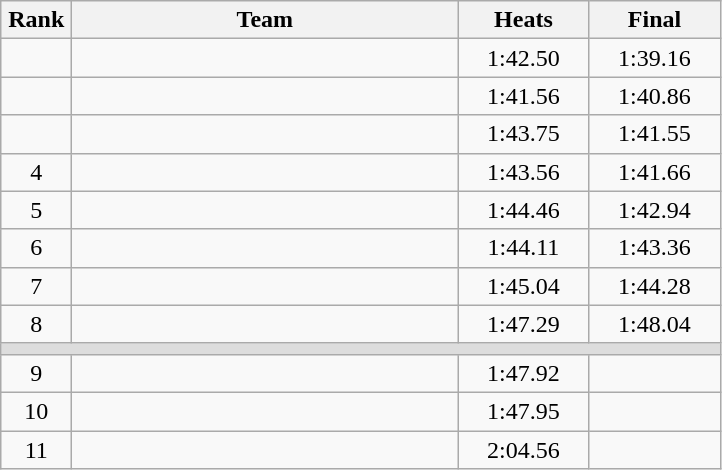<table class=wikitable style="text-align:center">
<tr>
<th width=40>Rank</th>
<th width=250>Team</th>
<th width=80>Heats</th>
<th width=80>Final</th>
</tr>
<tr>
<td></td>
<td align=left></td>
<td>1:42.50</td>
<td>1:39.16</td>
</tr>
<tr>
<td></td>
<td align=left></td>
<td>1:41.56</td>
<td>1:40.86</td>
</tr>
<tr>
<td></td>
<td align=left></td>
<td>1:43.75</td>
<td>1:41.55</td>
</tr>
<tr>
<td>4</td>
<td align=left></td>
<td>1:43.56</td>
<td>1:41.66</td>
</tr>
<tr>
<td>5</td>
<td align=left></td>
<td>1:44.46</td>
<td>1:42.94</td>
</tr>
<tr>
<td>6</td>
<td align=left></td>
<td>1:44.11</td>
<td>1:43.36</td>
</tr>
<tr>
<td>7</td>
<td align=left></td>
<td>1:45.04</td>
<td>1:44.28</td>
</tr>
<tr>
<td>8</td>
<td align=left></td>
<td>1:47.29</td>
<td>1:48.04</td>
</tr>
<tr bgcolor=#DDDDDD>
<td colspan=4></td>
</tr>
<tr>
<td>9</td>
<td align=left></td>
<td>1:47.92</td>
<td></td>
</tr>
<tr>
<td>10</td>
<td align=left></td>
<td>1:47.95</td>
<td></td>
</tr>
<tr>
<td>11</td>
<td align=left></td>
<td>2:04.56</td>
<td></td>
</tr>
</table>
